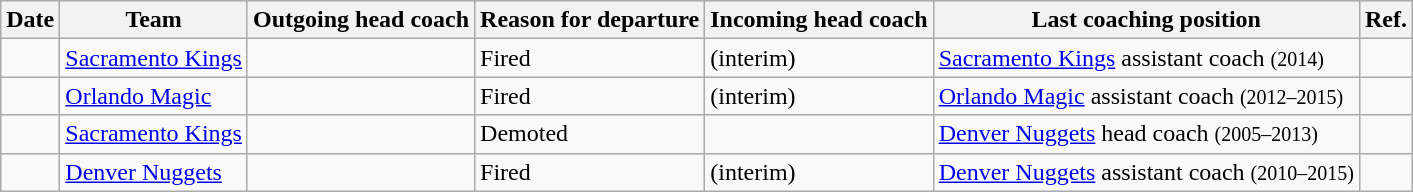<table class="wikitable">
<tr>
<th>Date</th>
<th>Team</th>
<th>Outgoing head coach</th>
<th>Reason for departure</th>
<th>Incoming head coach</th>
<th>Last coaching position</th>
<th>Ref.</th>
</tr>
<tr>
<td align=center></td>
<td><a href='#'>Sacramento Kings</a></td>
<td></td>
<td>Fired</td>
<td> (interim)</td>
<td><a href='#'>Sacramento Kings</a> assistant coach <small>(2014)</small></td>
<td align=center></td>
</tr>
<tr>
<td align=center></td>
<td><a href='#'>Orlando Magic</a></td>
<td></td>
<td>Fired</td>
<td> (interim)</td>
<td><a href='#'>Orlando Magic</a> assistant coach <small>(2012–2015)</small></td>
<td align=center></td>
</tr>
<tr>
<td align=center></td>
<td><a href='#'>Sacramento Kings</a></td>
<td></td>
<td>Demoted</td>
<td></td>
<td><a href='#'>Denver Nuggets</a> head coach <small>(2005–2013)</small></td>
<td align=center></td>
</tr>
<tr>
<td align=center></td>
<td><a href='#'>Denver Nuggets</a></td>
<td></td>
<td>Fired</td>
<td> (interim)</td>
<td><a href='#'>Denver Nuggets</a> assistant coach <small>(2010–2015)</small></td>
<td align=center></td>
</tr>
</table>
